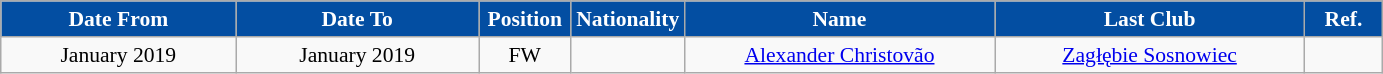<table class="wikitable"  style="text-align:center; font-size:90%; ">
<tr>
<th style="background:#034ea2; color:#ffffff; width:150px;">Date From</th>
<th style="background:#034ea2; color:#ffffff; width:155px;">Date To</th>
<th style="background:#034ea2; color:#ffffff; width:55px;">Position</th>
<th style="background:#034ea2; color:#ffffff; width:55px;">Nationality</th>
<th style="background:#034ea2; color:#ffffff; width:200px;">Name</th>
<th style="background:#034ea2; color:#ffffff; width:200px;">Last Club</th>
<th style="background:#034ea2; color:#ffffff; width:45px;">Ref.</th>
</tr>
<tr>
<td>January 2019</td>
<td>January 2019</td>
<td>FW</td>
<td></td>
<td><a href='#'>Alexander Christovão</a></td>
<td><a href='#'>Zagłębie Sosnowiec</a></td>
<td></td>
</tr>
</table>
